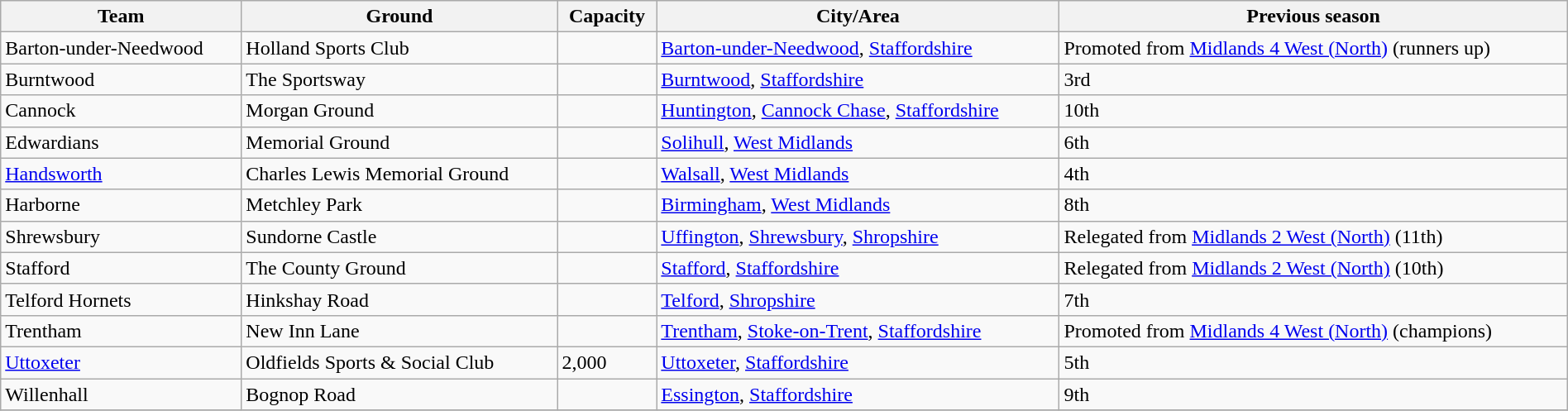<table class="wikitable sortable" width=100%>
<tr>
<th>Team</th>
<th>Ground</th>
<th>Capacity</th>
<th>City/Area</th>
<th>Previous season</th>
</tr>
<tr>
<td>Barton-under-Needwood</td>
<td>Holland Sports Club</td>
<td></td>
<td><a href='#'>Barton-under-Needwood</a>, <a href='#'>Staffordshire</a></td>
<td>Promoted from <a href='#'>Midlands 4 West (North)</a> (runners up)</td>
</tr>
<tr>
<td>Burntwood</td>
<td>The Sportsway</td>
<td></td>
<td><a href='#'>Burntwood</a>, <a href='#'>Staffordshire</a></td>
<td>3rd</td>
</tr>
<tr>
<td>Cannock</td>
<td>Morgan Ground</td>
<td></td>
<td><a href='#'>Huntington</a>, <a href='#'>Cannock Chase</a>, <a href='#'>Staffordshire</a></td>
<td>10th</td>
</tr>
<tr>
<td>Edwardians</td>
<td>Memorial Ground</td>
<td></td>
<td><a href='#'>Solihull</a>, <a href='#'>West Midlands</a></td>
<td>6th</td>
</tr>
<tr>
<td><a href='#'>Handsworth</a></td>
<td>Charles Lewis Memorial Ground</td>
<td></td>
<td><a href='#'>Walsall</a>, <a href='#'>West Midlands</a></td>
<td>4th</td>
</tr>
<tr>
<td>Harborne</td>
<td>Metchley Park</td>
<td></td>
<td><a href='#'>Birmingham</a>, <a href='#'>West Midlands</a></td>
<td>8th</td>
</tr>
<tr>
<td>Shrewsbury</td>
<td>Sundorne Castle</td>
<td></td>
<td><a href='#'>Uffington</a>, <a href='#'>Shrewsbury</a>, <a href='#'>Shropshire</a></td>
<td>Relegated from <a href='#'>Midlands 2 West (North)</a> (11th)</td>
</tr>
<tr>
<td>Stafford</td>
<td>The County Ground</td>
<td></td>
<td><a href='#'>Stafford</a>, <a href='#'>Staffordshire</a></td>
<td>Relegated from <a href='#'>Midlands 2 West (North)</a> (10th)</td>
</tr>
<tr>
<td>Telford Hornets</td>
<td>Hinkshay Road</td>
<td></td>
<td><a href='#'>Telford</a>, <a href='#'>Shropshire</a></td>
<td>7th</td>
</tr>
<tr>
<td>Trentham</td>
<td>New Inn Lane</td>
<td></td>
<td><a href='#'>Trentham</a>, <a href='#'>Stoke-on-Trent</a>, <a href='#'>Staffordshire</a></td>
<td>Promoted from <a href='#'>Midlands 4 West (North)</a> (champions)</td>
</tr>
<tr>
<td><a href='#'>Uttoxeter</a></td>
<td>Oldfields Sports & Social Club</td>
<td>2,000</td>
<td><a href='#'>Uttoxeter</a>, <a href='#'>Staffordshire</a></td>
<td>5th</td>
</tr>
<tr>
<td>Willenhall</td>
<td>Bognop Road</td>
<td></td>
<td><a href='#'>Essington</a>, <a href='#'>Staffordshire</a></td>
<td>9th</td>
</tr>
<tr>
</tr>
</table>
